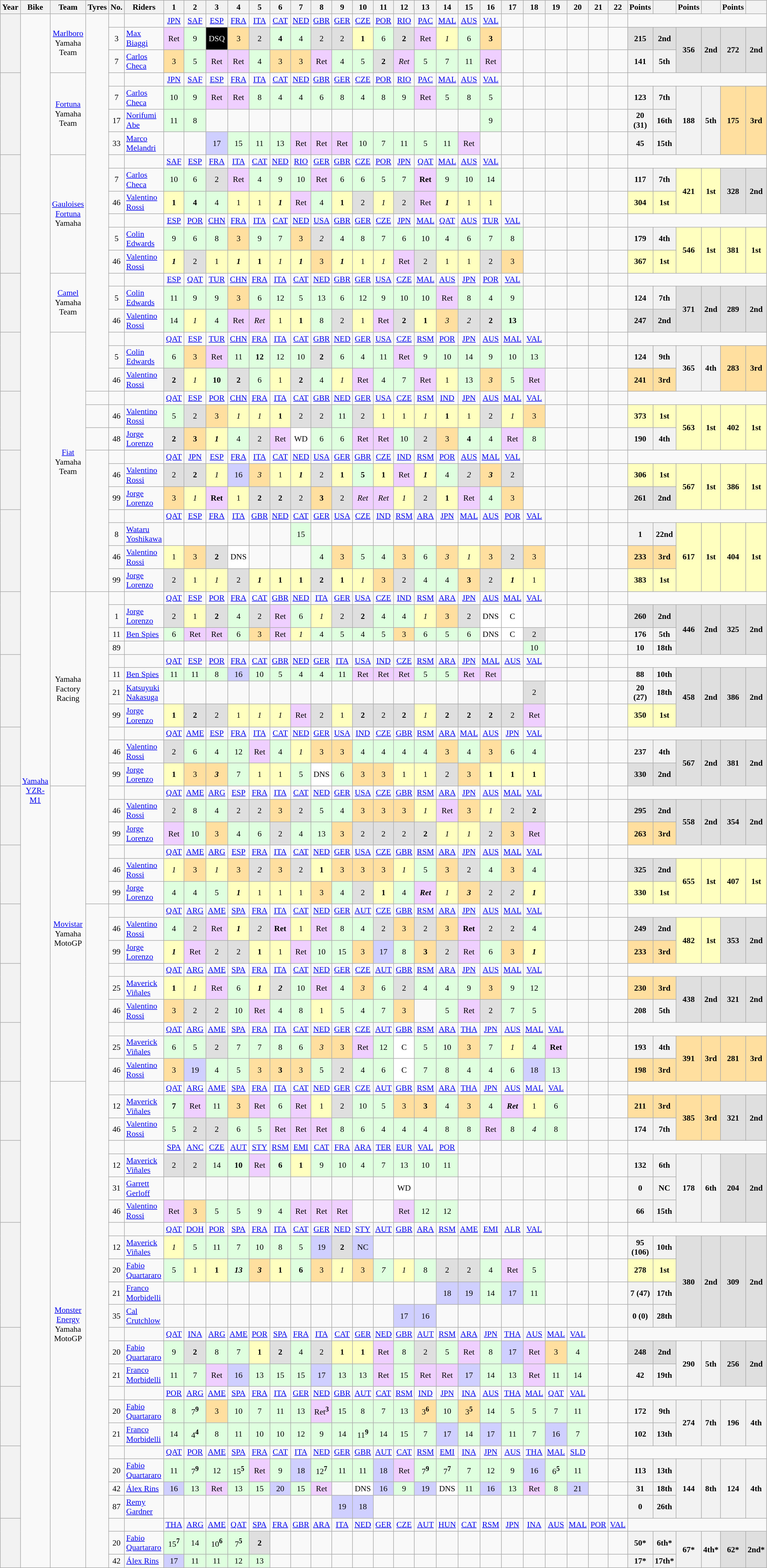<table class="wikitable" style="text-align:center; font-size: 90%;">
<tr>
<th>Year</th>
<th>Bike</th>
<th>Team</th>
<th>Tyres</th>
<th>No.</th>
<th>Riders</th>
<th>1</th>
<th>2</th>
<th>3</th>
<th>4</th>
<th>5</th>
<th>6</th>
<th>7</th>
<th>8</th>
<th>9</th>
<th>10</th>
<th>11</th>
<th>12</th>
<th>13</th>
<th>14</th>
<th>15</th>
<th>16</th>
<th>17</th>
<th>18</th>
<th>19</th>
<th>20</th>
<th>21</th>
<th>22</th>
<th>Points</th>
<th></th>
<th>Points</th>
<th></th>
<th>Points</th>
<th></th>
</tr>
<tr>
<th rowspan="3"></th>
<td rowspan="80"><a href='#'>Yamaha YZR-M1</a></td>
<td rowspan="3"><a href='#'>Marlboro</a> Yamaha Team</td>
<td rowspan="19"></td>
<td></td>
<td></td>
<td><a href='#'>JPN</a></td>
<td><a href='#'>SAF</a></td>
<td><a href='#'>ESP</a></td>
<td><a href='#'>FRA</a></td>
<td><a href='#'>ITA</a></td>
<td><a href='#'>CAT</a></td>
<td><a href='#'>NED</a></td>
<td><a href='#'>GBR</a></td>
<td><a href='#'>GER</a></td>
<td><a href='#'>CZE</a></td>
<td><a href='#'>POR</a></td>
<td><a href='#'>RIO</a></td>
<td><a href='#'>PAC</a></td>
<td><a href='#'>MAL</a></td>
<td><a href='#'>AUS</a></td>
<td><a href='#'>VAL</a></td>
<td></td>
<td></td>
<td></td>
<td></td>
<td></td>
<td></td>
<td colspan="6"></td>
</tr>
<tr>
<td>3</td>
<td style="text-align:left;"> <a href='#'>Max Biaggi</a></td>
<td style="background:#EFCFFF;">Ret</td>
<td style="background:#DFFFDF;">9</td>
<td style="background:#000000; color:#FFFFFF;">DSQ</td>
<td style="background:#ffdf9f;">3</td>
<td style="background:#dfdfdf;">2</td>
<td style="background:#DFFFDF;"><strong>4</strong></td>
<td style="background:#DFFFDF;">4</td>
<td style="background:#dfdfdf;">2</td>
<td style="background:#dfdfdf;">2</td>
<td style="background:#FFFFBF;"><strong>1</strong></td>
<td style="background:#DFFFDF;">6</td>
<td style="background:#dfdfdf;"><strong>2</strong></td>
<td style="background:#EFCFFF;">Ret</td>
<td style="background:#FFFFBF;"><em>1</em></td>
<td style="background:#DFFFDF;">6</td>
<td style="background:#ffdf9f;"><strong>3</strong></td>
<td></td>
<td></td>
<td></td>
<td></td>
<td></td>
<td></td>
<th style="background:#dfdfdf;">215</th>
<th style="background:#dfdfdf;">2nd</th>
<th rowspan="2" style="background:#dfdfdf;">356</th>
<th rowspan="2" style="background:#dfdfdf;">2nd</th>
<th rowspan="2" style="background:#dfdfdf;">272</th>
<th rowspan="2" style="background:#dfdfdf;">2nd</th>
</tr>
<tr>
<td>7</td>
<td style="text-align:left;"> <a href='#'>Carlos Checa</a></td>
<td style="background:#FFDF9F;">3</td>
<td style="background:#DFFFDF;">5</td>
<td style="background:#EFCFFF;">Ret</td>
<td style="background:#EFCFFF;">Ret</td>
<td style="background:#DFFFDF;">4</td>
<td style="background:#FFDF9F;">3</td>
<td style="background:#FFDF9F;">3</td>
<td style="background:#EFCFFF;">Ret</td>
<td style="background:#DFFFDF;">4</td>
<td style="background:#DFFFDF;">5</td>
<td style="background:#DFDFDF;"><strong>2</strong></td>
<td style="background:#EFCFFF;"><em>Ret</em></td>
<td style="background:#DFFFDF;">5</td>
<td style="background:#DFFFDF;">7</td>
<td style="background:#DFFFDF;">11</td>
<td style="background:#EFCFFF;">Ret</td>
<td></td>
<td></td>
<td></td>
<td></td>
<td></td>
<td></td>
<th>141</th>
<th>5th</th>
</tr>
<tr>
<th rowspan="4"></th>
<td rowspan="4"><a href='#'>Fortuna</a> Yamaha Team</td>
<td></td>
<td></td>
<td><a href='#'>JPN</a></td>
<td><a href='#'>SAF</a></td>
<td><a href='#'>ESP</a></td>
<td><a href='#'>FRA</a></td>
<td><a href='#'>ITA</a></td>
<td><a href='#'>CAT</a></td>
<td><a href='#'>NED</a></td>
<td><a href='#'>GBR</a></td>
<td><a href='#'>GER</a></td>
<td><a href='#'>CZE</a></td>
<td><a href='#'>POR</a></td>
<td><a href='#'>RIO</a></td>
<td><a href='#'>PAC</a></td>
<td><a href='#'>MAL</a></td>
<td><a href='#'>AUS</a></td>
<td><a href='#'>VAL</a></td>
<td></td>
<td></td>
<td></td>
<td></td>
<td></td>
<td></td>
<td colspan="6"></td>
</tr>
<tr>
<td>7</td>
<td style="text-align:left;"> <a href='#'>Carlos Checa</a></td>
<td style="background:#DFFFDF;">10</td>
<td style="background:#DFFFDF;">9</td>
<td style="background:#EFCFFF;">Ret</td>
<td style="background:#EFCFFF;">Ret</td>
<td style="background:#DFFFDF;">8</td>
<td style="background:#DFFFDF;">4</td>
<td style="background:#DFFFDF;">4</td>
<td style="background:#DFFFDF;">6</td>
<td style="background:#DFFFDF;">8</td>
<td style="background:#DFFFDF;">4</td>
<td style="background:#DFFFDF;">8</td>
<td style="background:#DFFFDF;">9</td>
<td style="background:#EFCFFF;">Ret</td>
<td style="background:#DFFFDF;">5</td>
<td style="background:#DFFFDF;">8</td>
<td style="background:#DFFFDF;">5</td>
<td></td>
<td></td>
<td></td>
<td></td>
<td></td>
<td></td>
<th>123</th>
<th>7th</th>
<th rowspan="3">188</th>
<th rowspan="3">5th</th>
<th rowspan="3" style="background:#FFDF9F;">175</th>
<th rowspan="3" style="background:#FFDF9F;">3rd</th>
</tr>
<tr>
<td>17</td>
<td style="text-align:left;"> <a href='#'>Norifumi Abe</a></td>
<td style="background:#DFFFDF;">11</td>
<td style="background:#DFFFDF;">8</td>
<td></td>
<td></td>
<td></td>
<td></td>
<td></td>
<td></td>
<td></td>
<td></td>
<td></td>
<td></td>
<td></td>
<td></td>
<td></td>
<td style="background:#DFFFDF;">9</td>
<td></td>
<td></td>
<td></td>
<td></td>
<td></td>
<td></td>
<th>20 (31)</th>
<th>16th</th>
</tr>
<tr>
<td>33</td>
<td style="text-align:left;"> <a href='#'>Marco Melandri</a></td>
<td></td>
<td></td>
<td style="background:#CFCFFF;">17</td>
<td style="background:#DFFFDF;">15</td>
<td style="background:#DFFFDF;">11</td>
<td style="background:#DFFFDF;">13</td>
<td style="background:#EFCFFF;">Ret</td>
<td style="background:#EFCFFF;">Ret</td>
<td style="background:#EFCFFF;">Ret</td>
<td style="background:#DFFFDF;">10</td>
<td style="background:#DFFFDF;">7</td>
<td style="background:#DFFFDF;">11</td>
<td style="background:#DFFFDF;">5</td>
<td style="background:#DFFFDF;">11</td>
<td style="background:#EFCFFF;">Ret</td>
<td></td>
<td></td>
<td></td>
<td></td>
<td></td>
<td></td>
<td></td>
<th>45</th>
<th>15th</th>
</tr>
<tr>
<th rowspan="3"></th>
<td rowspan="6"><a href='#'>Gauloises</a> <a href='#'>Fortuna</a> Yamaha</td>
<td></td>
<td></td>
<td><a href='#'>SAF</a></td>
<td><a href='#'>ESP</a></td>
<td><a href='#'>FRA</a></td>
<td><a href='#'>ITA</a></td>
<td><a href='#'>CAT</a></td>
<td><a href='#'>NED</a></td>
<td><a href='#'>RIO</a></td>
<td><a href='#'>GER</a></td>
<td><a href='#'>GBR</a></td>
<td><a href='#'>CZE</a></td>
<td><a href='#'>POR</a></td>
<td><a href='#'>JPN</a></td>
<td><a href='#'>QAT</a></td>
<td><a href='#'>MAL</a></td>
<td><a href='#'>AUS</a></td>
<td><a href='#'>VAL</a></td>
<td></td>
<td></td>
<td></td>
<td></td>
<td></td>
<td></td>
<td colspan="6"></td>
</tr>
<tr>
<td>7</td>
<td style="text-align:left;"> <a href='#'>Carlos Checa</a></td>
<td style="background:#DFFFDF;">10</td>
<td style="background:#DFFFDF;">6</td>
<td style="background:#DFDFDF;">2</td>
<td style="background:#EFCFFF;">Ret</td>
<td style="background:#DFFFDF;">4</td>
<td style="background:#DFFFDF;">9</td>
<td style="background:#DFFFDF;">10</td>
<td style="background:#EFCFFF;">Ret</td>
<td style="background:#DFFFDF;">6</td>
<td style="background:#DFFFDF;">6</td>
<td style="background:#DFFFDF;">5</td>
<td style="background:#DFFFDF;">7</td>
<td style="background:#EFCFFF;"><strong>Ret</strong></td>
<td style="background:#DFFFDF;">9</td>
<td style="background:#DFFFDF;">10</td>
<td style="background:#DFFFDF;">14</td>
<td></td>
<td></td>
<td></td>
<td></td>
<td></td>
<td></td>
<th>117</th>
<th>7th</th>
<th rowspan="2" style="background:#FFFFBF;">421</th>
<th rowspan="2" style="background:#FFFFBF;">1st</th>
<th rowspan="2" style="background:#DFDFDF;">328</th>
<th rowspan="2" style="background:#DFDFDF;">2nd</th>
</tr>
<tr>
<td>46</td>
<td style="text-align:left;"> <a href='#'>Valentino Rossi</a></td>
<td style="background:#FFFFBF;"><strong>1</strong></td>
<td style="background:#DFFFDF;"><strong>4</strong></td>
<td style="background:#DFFFDF;">4</td>
<td style="background:#FFFFBF;">1</td>
<td style="background:#FFFFBF;">1</td>
<td style="background:#FFFFBF;"><strong><em>1</em></strong></td>
<td style="background:#EFCFFF;">Ret</td>
<td style="background:#DFFFDF;">4</td>
<td style="background:#FFFFBF;"><strong>1</strong></td>
<td style="background:#DFDFDF;">2</td>
<td style="background:#FFFFBF;"><em>1</em></td>
<td style="background:#DFDFDF;">2</td>
<td style="background:#EFCFFF;">Ret</td>
<td style="background:#FFFFBF;"><strong><em>1</em></strong></td>
<td style="background:#FFFFBF;">1</td>
<td style="background:#FFFFBF;">1</td>
<td></td>
<td></td>
<td></td>
<td></td>
<td></td>
<td></td>
<th style="background:#FFFFBF;">304</th>
<th style="background:#FFFFBF;">1st</th>
</tr>
<tr>
<th rowspan="3"></th>
<td></td>
<td></td>
<td><a href='#'>ESP</a></td>
<td><a href='#'>POR</a></td>
<td><a href='#'>CHN</a></td>
<td><a href='#'>FRA</a></td>
<td><a href='#'>ITA</a></td>
<td><a href='#'>CAT</a></td>
<td><a href='#'>NED</a></td>
<td><a href='#'>USA</a></td>
<td><a href='#'>GBR</a></td>
<td><a href='#'>GER</a></td>
<td><a href='#'>CZE</a></td>
<td><a href='#'>JPN</a></td>
<td><a href='#'>MAL</a></td>
<td><a href='#'>QAT</a></td>
<td><a href='#'>AUS</a></td>
<td><a href='#'>TUR</a></td>
<td><a href='#'>VAL</a></td>
<td></td>
<td></td>
<td></td>
<td></td>
<td></td>
<td colspan="6"></td>
</tr>
<tr>
<td>5</td>
<td style="text-align:left;"> <a href='#'>Colin Edwards</a></td>
<td style="background:#dfffdf;">9</td>
<td style="background:#dfffdf;">6</td>
<td style="background:#dfffdf;">8</td>
<td style="background:#ffdf9f;">3</td>
<td style="background:#dfffdf;">9</td>
<td style="background:#dfffdf;">7</td>
<td style="background:#ffdf9f;">3</td>
<td style="background:#dfdfdf;"><em>2</em></td>
<td style="background:#dfffdf;">4</td>
<td style="background:#dfffdf;">8</td>
<td style="background:#dfffdf;">7</td>
<td style="background:#dfffdf;">6</td>
<td style="background:#dfffdf;">10</td>
<td style="background:#dfffdf;">4</td>
<td style="background:#dfffdf;">6</td>
<td style="background:#dfffdf;">7</td>
<td style="background:#dfffdf;">8</td>
<td></td>
<td></td>
<td></td>
<td></td>
<td></td>
<th>179</th>
<th>4th</th>
<th rowspan="2" style="background:#ffffbf;">546</th>
<th rowspan="2" style="background:#ffffbf;">1st</th>
<th rowspan="2" style="background:#ffffbf;">381</th>
<th rowspan="2" style="background:#ffffbf;">1st</th>
</tr>
<tr>
<td>46</td>
<td style="text-align:left;"> <a href='#'>Valentino Rossi</a></td>
<td style="background:#ffffbf;"><strong><em>1</em></strong></td>
<td style="background:#dfdfdf;">2</td>
<td style="background:#ffffbf;">1</td>
<td style="background:#ffffbf;"><strong><em>1</em></strong></td>
<td style="background:#ffffbf;"><strong>1</strong></td>
<td style="background:#ffffbf;"><em>1</em></td>
<td style="background:#ffffbf;"><strong><em>1</em></strong></td>
<td style="background:#ffdf9f;">3</td>
<td style="background:#ffffbf;"><strong><em>1</em></strong></td>
<td style="background:#ffffbf;">1</td>
<td style="background:#ffffbf;"><em>1</em></td>
<td style="background:#efcfff;">Ret</td>
<td style="background:#dfdfdf;">2</td>
<td style="background:#ffffbf;">1</td>
<td style="background:#ffffbf;">1</td>
<td style="background:#dfdfdf;">2</td>
<td style="background:#ffdf9f;">3</td>
<td></td>
<td></td>
<td></td>
<td></td>
<td></td>
<th style="background:#ffffbf;">367</th>
<th style="background:#ffffbf;">1st</th>
</tr>
<tr>
<th rowspan="3"></th>
<td rowspan="3"><a href='#'>Camel</a> Yamaha Team</td>
<td></td>
<td></td>
<td><a href='#'>ESP</a></td>
<td><a href='#'>QAT</a></td>
<td><a href='#'>TUR</a></td>
<td><a href='#'>CHN</a></td>
<td><a href='#'>FRA</a></td>
<td><a href='#'>ITA</a></td>
<td><a href='#'>CAT</a></td>
<td><a href='#'>NED</a></td>
<td><a href='#'>GBR</a></td>
<td><a href='#'>GER</a></td>
<td><a href='#'>USA</a></td>
<td><a href='#'>CZE</a></td>
<td><a href='#'>MAL</a></td>
<td><a href='#'>AUS</a></td>
<td><a href='#'>JPN</a></td>
<td><a href='#'>POR</a></td>
<td><a href='#'>VAL</a></td>
<td></td>
<td></td>
<td></td>
<td></td>
<td></td>
<td colspan="6"></td>
</tr>
<tr>
<td>5</td>
<td style="text-align:left;"> <a href='#'>Colin Edwards</a></td>
<td style="background:#dfffdf;">11</td>
<td style="background:#dfffdf;">9</td>
<td style="background:#dfffdf;">9</td>
<td style="background:#ffdf9f;">3</td>
<td style="background:#dfffdf;">6</td>
<td style="background:#dfffdf;">12</td>
<td style="background:#dfffdf;">5</td>
<td style="background:#dfffdf;">13</td>
<td style="background:#dfffdf;">6</td>
<td style="background:#dfffdf;">12</td>
<td style="background:#dfffdf;">9</td>
<td style="background:#dfffdf;">10</td>
<td style="background:#dfffdf;">10</td>
<td style="background:#efcfff;">Ret</td>
<td style="background:#dfffdf;">8</td>
<td style="background:#dfffdf;">4</td>
<td style="background:#dfffdf;">9</td>
<td></td>
<td></td>
<td></td>
<td></td>
<td></td>
<th>124</th>
<th>7th</th>
<th rowspan="2" style="background:#dfdfdf;">371</th>
<th rowspan="2" style="background:#dfdfdf;">2nd</th>
<th rowspan="2" style="background:#dfdfdf;">289</th>
<th rowspan="2" style="background:#dfdfdf;">2nd</th>
</tr>
<tr>
<td>46</td>
<td style="text-align:left;"> <a href='#'>Valentino Rossi</a></td>
<td style="background:#dfffdf;">14</td>
<td style="background:#ffffbf;"><em>1</em></td>
<td style="background:#dfffdf;">4</td>
<td style="background:#efcfff;">Ret</td>
<td style="background:#efcfff;"><em>Ret</em></td>
<td style="background:#ffffbf;">1</td>
<td style="background:#ffffbf;"><strong>1</strong></td>
<td style="background:#dfffdf;">8</td>
<td style="background:#dfdfdf;">2</td>
<td style="background:#ffffbf;">1</td>
<td style="background:#efcfff;">Ret</td>
<td style="background:#dfdfdf;"><strong>2</strong></td>
<td style="background:#ffffbf;"><strong>1</strong></td>
<td style="background:#ffdf9f;"><em>3</em></td>
<td style="background:#dfdfdf;"><em>2</em></td>
<td style="background:#dfdfdf;"><strong>2</strong></td>
<td style="background:#dfffdf;"><strong>13</strong></td>
<td></td>
<td></td>
<td></td>
<td></td>
<td></td>
<th style="background:#dfdfdf;">247</th>
<th style="background:#dfdfdf;">2nd</th>
</tr>
<tr>
<th rowspan="3"></th>
<td rowspan="13"><a href='#'>Fiat</a> Yamaha Team</td>
<td></td>
<td></td>
<td><a href='#'>QAT</a></td>
<td><a href='#'>ESP</a></td>
<td><a href='#'>TUR</a></td>
<td><a href='#'>CHN</a></td>
<td><a href='#'>FRA</a></td>
<td><a href='#'>ITA</a></td>
<td><a href='#'>CAT</a></td>
<td><a href='#'>GBR</a></td>
<td><a href='#'>NED</a></td>
<td><a href='#'>GER</a></td>
<td><a href='#'>USA</a></td>
<td><a href='#'>CZE</a></td>
<td><a href='#'>RSM</a></td>
<td><a href='#'>POR</a></td>
<td><a href='#'>JPN</a></td>
<td><a href='#'>AUS</a></td>
<td><a href='#'>MAL</a></td>
<td><a href='#'>VAL</a></td>
<td></td>
<td></td>
<td></td>
<td></td>
<td colspan="6"></td>
</tr>
<tr>
<td>5</td>
<td style="text-align:left;"> <a href='#'>Colin Edwards</a></td>
<td style="background:#dfffdf;">6</td>
<td style="background:#ffdf9f;">3</td>
<td style="background:#efcfff;">Ret</td>
<td style="background:#dfffdf;">11</td>
<td style="background:#dfffdf;"><strong>12</strong></td>
<td style="background:#dfffdf;">12</td>
<td style="background:#dfffdf;">10</td>
<td style="background:#dfdfdf;"><strong>2</strong></td>
<td style="background:#dfffdf;">6</td>
<td style="background:#dfffdf;">4</td>
<td style="background:#dfffdf;">11</td>
<td style="background:#efcfff;">Ret</td>
<td style="background:#dfffdf;">9</td>
<td style="background:#dfffdf;">10</td>
<td style="background:#dfffdf;">14</td>
<td style="background:#dfffdf;">9</td>
<td style="background:#dfffdf;">10</td>
<td style="background:#dfffdf;">13</td>
<td></td>
<td></td>
<td></td>
<td></td>
<th>124</th>
<th>9th</th>
<th rowspan="2">365</th>
<th rowspan="2">4th</th>
<th rowspan="2" style="background:#ffdf9f;">283</th>
<th rowspan="2" style="background:#ffdf9f;">3rd</th>
</tr>
<tr>
<td>46</td>
<td style="text-align:left;"> <a href='#'>Valentino Rossi</a></td>
<td style="background:#dfdfdf;"><strong>2</strong></td>
<td style="background:#ffffbf;"><em>1</em></td>
<td style="background:#dfffdf;"><strong>10</strong></td>
<td style="background:#dfdfdf;"><strong>2</strong></td>
<td style="background:#dfffdf;">6</td>
<td style="background:#ffffbf;">1</td>
<td style="background:#dfdfdf;"><strong>2</strong></td>
<td style="background:#dfffdf;">4</td>
<td style="background:#ffffbf;"><em>1</em></td>
<td style="background:#efcfff;">Ret</td>
<td style="background:#dfffdf;">4</td>
<td style="background:#dfffdf;">7</td>
<td style="background:#efcfff;">Ret</td>
<td style="background:#ffffbf;">1</td>
<td style="background:#dfffdf;">13</td>
<td style="background:#ffdf9f;"><em>3</em></td>
<td style="background:#dfffdf;">5</td>
<td style="background:#efcfff;">Ret</td>
<td></td>
<td></td>
<td></td>
<td></td>
<th style="background:#ffdf9f;">241</th>
<th style="background:#ffdf9f;">3rd</th>
</tr>
<tr>
<th rowspan="3"></th>
<td></td>
<td></td>
<td></td>
<td><a href='#'>QAT</a></td>
<td><a href='#'>ESP</a></td>
<td><a href='#'>POR</a></td>
<td><a href='#'>CHN</a></td>
<td><a href='#'>FRA</a></td>
<td><a href='#'>ITA</a></td>
<td><a href='#'>CAT</a></td>
<td><a href='#'>GBR</a></td>
<td><a href='#'>NED</a></td>
<td><a href='#'>GER</a></td>
<td><a href='#'>USA</a></td>
<td><a href='#'>CZE</a></td>
<td><a href='#'>RSM</a></td>
<td><a href='#'>IND</a></td>
<td><a href='#'>JPN</a></td>
<td><a href='#'>AUS</a></td>
<td><a href='#'>MAL</a></td>
<td><a href='#'>VAL</a></td>
<td></td>
<td></td>
<td></td>
<td></td>
<td colspan="6"></td>
</tr>
<tr>
<td></td>
<td>46</td>
<td style="text-align:left;"> <a href='#'>Valentino Rossi</a></td>
<td style="background:#dfffdf;">5</td>
<td style="background:#dfdfdf;">2</td>
<td style="background:#ffdf9f;">3</td>
<td style="background:#ffffbf;"><em>1</em></td>
<td style="background:#ffffbf;"><em>1</em></td>
<td style="background:#ffffbf;"><strong>1</strong></td>
<td style="background:#dfdfdf;">2</td>
<td style="background:#dfdfdf;">2</td>
<td style="background:#dfffdf;">11</td>
<td style="background:#dfdfdf;">2</td>
<td style="background:#ffffbf;">1</td>
<td style="background:#ffffbf;">1</td>
<td style="background:#ffffbf;"><em>1</em></td>
<td style="background:#ffffbf;"><strong>1</strong></td>
<td style="background:#ffffbf;">1</td>
<td style="background:#dfdfdf;">2</td>
<td style="background:#ffffbf;"><em>1</em></td>
<td style="background:#ffdf9f;">3</td>
<td></td>
<td></td>
<td></td>
<td></td>
<th style="background:#ffffbf;">373</th>
<th style="background:#ffffbf;">1st</th>
<th rowspan="2" style="background:#ffffbf;">563</th>
<th rowspan="2" style="background:#ffffbf;">1st</th>
<th rowspan="2" style="background:#ffffbf;">402</th>
<th rowspan="2" style="background:#ffffbf;">1st</th>
</tr>
<tr>
<td></td>
<td>48</td>
<td style="text-align:left;"> <a href='#'>Jorge Lorenzo</a></td>
<td style="background:#dfdfdf;"><strong>2</strong></td>
<td style="background:#ffdf9f;"><strong>3</strong></td>
<td style="background:#ffffbf;"><strong><em>1</em></strong></td>
<td style="background:#dfffdf;">4</td>
<td style="background:#dfdfdf;">2</td>
<td style="background:#efcfff;">Ret</td>
<td style="background:#ffffff;">WD</td>
<td style="background:#dfffdf;">6</td>
<td style="background:#dfffdf;">6</td>
<td style="background:#efcfff;">Ret</td>
<td style="background:#efcfff;">Ret</td>
<td style="background:#dfffdf;">10</td>
<td style="background:#dfdfdf;">2</td>
<td style="background:#ffdf9f;">3</td>
<td style="background:#dfffdf;"><strong>4</strong></td>
<td style="background:#dfffdf;">4</td>
<td style="background:#efcfff;">Ret</td>
<td style="background:#dfffdf;">8</td>
<td></td>
<td></td>
<td></td>
<td></td>
<th>190</th>
<th>4th</th>
</tr>
<tr>
<th rowspan="3"></th>
<td rowspan="7"></td>
<td></td>
<td></td>
<td><a href='#'>QAT</a></td>
<td><a href='#'>JPN</a></td>
<td><a href='#'>ESP</a></td>
<td><a href='#'>FRA</a></td>
<td><a href='#'>ITA</a></td>
<td><a href='#'>CAT</a></td>
<td><a href='#'>NED</a></td>
<td><a href='#'>USA</a></td>
<td><a href='#'>GER</a></td>
<td><a href='#'>GBR</a></td>
<td><a href='#'>CZE</a></td>
<td><a href='#'>IND</a></td>
<td><a href='#'>RSM</a></td>
<td><a href='#'>POR</a></td>
<td><a href='#'>AUS</a></td>
<td><a href='#'>MAL</a></td>
<td><a href='#'>VAL</a></td>
<td></td>
<td></td>
<td></td>
<td></td>
<td></td>
<td colspan="6"></td>
</tr>
<tr>
<td>46</td>
<td style="text-align:left;"> <a href='#'>Valentino Rossi</a></td>
<td style="background:#DFDFDF;">2</td>
<td style="background:#DFDFDF;"><strong>2</strong></td>
<td style="background:#FFFFBF;"><em>1</em></td>
<td style="background:#CFCFFF;">16</td>
<td style="background:#FFDF9F;"><em>3</em></td>
<td style="background:#FFFFBF;">1</td>
<td style="background:#FFFFBF;"><strong><em>1</em></strong></td>
<td style="background:#DFDFDF;">2</td>
<td style="background:#FFFFBF;"><strong>1</strong></td>
<td style="background:#dfffdf;"><strong>5</strong></td>
<td style="background:#FFFFBF;"><strong>1</strong></td>
<td style="background:#EFCFFF;">Ret</td>
<td style="background:#FFFFBF;"><strong><em>1</em></strong></td>
<td style="background:#DFFFDF;">4</td>
<td style="background:#DFDFDF;"><em>2</em></td>
<td style="background:#FFDF9F;"><strong><em>3</em></strong></td>
<td style="background:#DFDFDF;">2</td>
<td></td>
<td></td>
<td></td>
<td></td>
<td></td>
<th style="background:#FFFFBF;">306</th>
<th style="background:#FFFFBF;">1st</th>
<th rowspan="2" style="background:#FFFFBF;">567</th>
<th rowspan="2" style="background:#FFFFBF;">1st</th>
<th rowspan="2" style="background:#FFFFBF;">386</th>
<th rowspan="2" style="background:#FFFFBF;">1st</th>
</tr>
<tr>
<td>99</td>
<td style="text-align:left;"> <a href='#'>Jorge Lorenzo</a></td>
<td style="background:#FFDF9F;">3</td>
<td style="background:#FFFFBF;"><em>1</em></td>
<td style="background:#EFCFFF;"><strong>Ret</strong></td>
<td style="background:#FFFFBF;">1</td>
<td style="background:#DFDFDF;"><strong>2</strong></td>
<td style="background:#DFDFDF;"><strong>2</strong></td>
<td style="background:#DFDFDF;">2</td>
<td style="background:#FFDF9F;"><strong>3</strong></td>
<td style="background:#DFDFDF;">2</td>
<td style="background:#EFCFFF;"><em>Ret</em></td>
<td style="background:#EFCFFF;"><em>Ret</em></td>
<td style="background:#FFFFBF;"><em>1</em></td>
<td style="background:#DFDFDF;">2</td>
<td style="background:#FFFFBF;"><strong>1</strong></td>
<td style="background:#EFCFFF;">Ret</td>
<td style="background:#DFFFDF;">4</td>
<td style="background:#FFDF9F;">3</td>
<td></td>
<td></td>
<td></td>
<td></td>
<td></td>
<th style="background:#DFDFDF;">261</th>
<th style="background:#DFDFDF;">2nd</th>
</tr>
<tr>
<th rowspan="4"></th>
<td></td>
<td></td>
<td><a href='#'>QAT</a></td>
<td><a href='#'>ESP</a></td>
<td><a href='#'>FRA</a></td>
<td><a href='#'>ITA</a></td>
<td><a href='#'>GBR</a></td>
<td><a href='#'>NED</a></td>
<td><a href='#'>CAT</a></td>
<td><a href='#'>GER</a></td>
<td><a href='#'>USA</a></td>
<td><a href='#'>CZE</a></td>
<td><a href='#'>IND</a></td>
<td><a href='#'>RSM</a></td>
<td><a href='#'>ARA</a></td>
<td><a href='#'>JPN</a></td>
<td><a href='#'>MAL</a></td>
<td><a href='#'>AUS</a></td>
<td><a href='#'>POR</a></td>
<td><a href='#'>VAL</a></td>
<td></td>
<td></td>
<td></td>
<td></td>
<td colspan="6"></td>
</tr>
<tr>
<td>8</td>
<td style="text-align:left;"> <a href='#'>Wataru Yoshikawa</a></td>
<td></td>
<td></td>
<td></td>
<td></td>
<td></td>
<td></td>
<td style="background:#DFFFDF;">15</td>
<td></td>
<td></td>
<td></td>
<td></td>
<td></td>
<td></td>
<td></td>
<td></td>
<td></td>
<td></td>
<td></td>
<td></td>
<td></td>
<td></td>
<td></td>
<th>1</th>
<th>22nd</th>
<th rowspan="3" style="background:#FFFFBF;">617</th>
<th rowspan="3" style="background:#FFFFBF;">1st</th>
<th rowspan="3" style="background:#FFFFBF;">404</th>
<th rowspan="3" style="background:#FFFFBF;">1st</th>
</tr>
<tr>
<td>46</td>
<td style="text-align:left;"> <a href='#'>Valentino Rossi</a></td>
<td style="background:#ffffbf;">1</td>
<td style="background:#ffdf9f;">3</td>
<td style="background:#dfdfdf;"><strong>2</strong></td>
<td style="background:#ffffff;">DNS</td>
<td></td>
<td></td>
<td></td>
<td style="background:#dfffdf;">4</td>
<td style="background:#ffdf9f;">3</td>
<td style="background:#dfffdf;">5</td>
<td style="background:#dfffdf;">4</td>
<td style="background:#ffdf9f;">3</td>
<td style="background:#dfffdf;">6</td>
<td style="background:#ffdf9f;"><em>3</em></td>
<td style="background:#ffffbf;"><em>1</em></td>
<td style="background:#ffdf9f;">3</td>
<td style="background:#dfdfdf;">2</td>
<td style="background:#ffdf9f;">3</td>
<td></td>
<td></td>
<td></td>
<td></td>
<td style="background:#ffdf9f;"><strong>233</strong></td>
<td style="background:#ffdf9f;"><strong>3rd</strong></td>
</tr>
<tr>
<td>99</td>
<td style="text-align:left;"> <a href='#'>Jorge Lorenzo</a></td>
<td style="background:#dfdfdf;">2</td>
<td style="background:#ffffbf;">1</td>
<td style="background:#ffffbf;"><em>1</em></td>
<td style="background:#dfdfdf;">2</td>
<td style="background:#ffffbf;"><strong><em>1</em></strong></td>
<td style="background:#ffffbf;"><strong>1</strong></td>
<td style="background:#ffffbf;"><strong>1</strong></td>
<td style="background:#dfdfdf;"><strong>2</strong></td>
<td style="background:#ffffbf;"><strong>1</strong></td>
<td style="background:#ffffbf;"><em>1</em></td>
<td style="background:#ffdf9f;">3</td>
<td style="background:#dfdfdf;">2</td>
<td style="background:#dfffdf;">4</td>
<td style="background:#dfffdf;">4</td>
<td style="background:#ffdf9f;"><strong>3</strong></td>
<td style="background:#dfdfdf;">2</td>
<td style="background:#ffffbf;"><strong><em>1</em></strong></td>
<td style="background:#ffffbf;">1</td>
<td></td>
<td></td>
<td></td>
<td></td>
<td style="background:#ffffbf;"><strong>383</strong></td>
<td style="background:#ffffbf;"><strong>1st</strong></td>
</tr>
<tr>
<th rowspan="4"></th>
<td rowspan="11">Yamaha Factory Racing</td>
<td rowspan="17"></td>
<td></td>
<td></td>
<td><a href='#'>QAT</a></td>
<td><a href='#'>ESP</a></td>
<td><a href='#'>POR</a></td>
<td><a href='#'>FRA</a></td>
<td><a href='#'>CAT</a></td>
<td><a href='#'>GBR</a></td>
<td><a href='#'>NED</a></td>
<td><a href='#'>ITA</a></td>
<td><a href='#'>GER</a></td>
<td><a href='#'>USA</a></td>
<td><a href='#'>CZE</a></td>
<td><a href='#'>IND</a></td>
<td><a href='#'>RSM</a></td>
<td><a href='#'>ARA</a></td>
<td><a href='#'>JPN</a></td>
<td><a href='#'>AUS</a></td>
<td><a href='#'>MAL</a></td>
<td><a href='#'>VAL</a></td>
<td></td>
<td></td>
<td></td>
<td></td>
<td colspan="6"></td>
</tr>
<tr>
<td>1</td>
<td style="text-align:left;"> <a href='#'>Jorge Lorenzo</a></td>
<td style="background:#dfdfdf;">2</td>
<td style="background:#ffffbf;">1</td>
<td style="background:#dfdfdf;"><strong>2</strong></td>
<td style="background:#dfffdf;">4</td>
<td style="background:#dfdfdf;">2</td>
<td style="background:#efcfff;">Ret</td>
<td style="background:#dfffdf;">6</td>
<td style="background:#ffffbf;"><em>1</em></td>
<td style="background:#dfdfdf;">2</td>
<td style="background:#dfdfdf;"><strong>2</strong></td>
<td style="background:#dfffdf;">4</td>
<td style="background:#dfffdf;">4</td>
<td style="background:#ffffbf;"><em>1</em></td>
<td style="background:#ffdf9f;">3</td>
<td style="background:#dfdfdf;">2</td>
<td style="background:#ffffff;">DNS</td>
<td style="background:#ffffff;">C</td>
<td></td>
<td></td>
<td></td>
<td></td>
<td></td>
<th style="background:#dfdfdf;">260</th>
<th style="background:#dfdfdf;">2nd</th>
<th rowspan="3" style="background:#dfdfdf;">446</th>
<th rowspan="3" style="background:#dfdfdf;">2nd</th>
<th rowspan="3" style="background:#dfdfdf;">325</th>
<th rowspan="3" style="background:#dfdfdf;">2nd</th>
</tr>
<tr>
<td>11</td>
<td style="text-align:left;"> <a href='#'>Ben Spies</a></td>
<td style="background:#dfffdf;">6</td>
<td style="background:#efcfff;">Ret</td>
<td style="background:#efcfff;">Ret</td>
<td style="background:#dfffdf;">6</td>
<td style="background:#ffdf9f;">3</td>
<td style="background:#efcfff;">Ret</td>
<td style="background:#ffffbf;"><em>1</em></td>
<td style="background:#dfffdf;">4</td>
<td style="background:#dfffdf;">5</td>
<td style="background:#dfffdf;">4</td>
<td style="background:#dfffdf;">5</td>
<td style="background:#ffdf9f;">3</td>
<td style="background:#dfffdf;">6</td>
<td style="background:#dfffdf;">5</td>
<td style="background:#dfffdf;">6</td>
<td style="background:#ffffff;">DNS</td>
<td style="background:#ffffff;">C</td>
<td style="background:#dfdfdf;">2</td>
<td></td>
<td></td>
<td></td>
<td></td>
<th>176</th>
<th>5th</th>
</tr>
<tr>
<td>89</td>
<td style="text-align:left;"></td>
<td></td>
<td></td>
<td></td>
<td></td>
<td></td>
<td></td>
<td></td>
<td></td>
<td></td>
<td></td>
<td></td>
<td></td>
<td></td>
<td></td>
<td></td>
<td></td>
<td></td>
<td style="background:#DFFFDF;">10</td>
<td></td>
<td></td>
<td></td>
<td></td>
<th>10</th>
<th>18th</th>
</tr>
<tr>
<th rowspan="4"></th>
<td></td>
<td></td>
<td><a href='#'>QAT</a></td>
<td><a href='#'>ESP</a></td>
<td><a href='#'>POR</a></td>
<td><a href='#'>FRA</a></td>
<td><a href='#'>CAT</a></td>
<td><a href='#'>GBR</a></td>
<td><a href='#'>NED</a></td>
<td><a href='#'>GER</a></td>
<td><a href='#'>ITA</a></td>
<td><a href='#'>USA</a></td>
<td><a href='#'>IND</a></td>
<td><a href='#'>CZE</a></td>
<td><a href='#'>RSM</a></td>
<td><a href='#'>ARA</a></td>
<td><a href='#'>JPN</a></td>
<td><a href='#'>MAL</a></td>
<td><a href='#'>AUS</a></td>
<td><a href='#'>VAL</a></td>
<td></td>
<td></td>
<td></td>
<td></td>
<td colspan="6"></td>
</tr>
<tr>
<td>11</td>
<td style="text-align:left;"> <a href='#'>Ben Spies</a></td>
<td style="background:#dfffdf;">11</td>
<td style="background:#dfffdf;">11</td>
<td style="background:#dfffdf;">8</td>
<td style="background:#cfcfff;">16</td>
<td style="background:#dfffdf;">10</td>
<td style="background:#dfffdf;">5</td>
<td style="background:#dfffdf;">4</td>
<td style="background:#dfffdf;">4</td>
<td style="background:#dfffdf;">11</td>
<td style="background:#efcfff;">Ret</td>
<td style="background:#efcfff;">Ret</td>
<td style="background:#efcfff;">Ret</td>
<td style="background:#dfffdf;">5</td>
<td style="background:#dfffdf;">5</td>
<td style="background:#efcfff;">Ret</td>
<td style="background:#efcfff;">Ret</td>
<td></td>
<td></td>
<td></td>
<td></td>
<td></td>
<td></td>
<th>88</th>
<th>10th</th>
<th rowspan="3" style="background:#dfdfdf;">458</th>
<th rowspan="3" style="background:#dfdfdf;">2nd</th>
<th rowspan="3" style="background:#dfdfdf;">386</th>
<th rowspan="3" style="background:#dfdfdf;">2nd</th>
</tr>
<tr>
<td>21</td>
<td style="text-align:left;"> <a href='#'>Katsuyuki Nakasuga</a></td>
<td></td>
<td></td>
<td></td>
<td></td>
<td></td>
<td></td>
<td></td>
<td></td>
<td></td>
<td></td>
<td></td>
<td></td>
<td></td>
<td></td>
<td></td>
<td></td>
<td></td>
<td style="background:#DFDFDF;">2</td>
<td></td>
<td></td>
<td></td>
<td></td>
<th>20 (27)</th>
<th>18th</th>
</tr>
<tr>
<td>99</td>
<td style="text-align:left;"> <a href='#'>Jorge Lorenzo</a></td>
<td style="background:#ffffbf;"><strong>1</strong></td>
<td style="background:#dfdfdf;"><strong>2</strong></td>
<td style="background:#dfdfdf;">2</td>
<td style="background:#ffffbf;">1</td>
<td style="background:#ffffbf;"><em>1</em></td>
<td style="background:#ffffbf;"><em>1</em></td>
<td style="background:#efcfff;">Ret</td>
<td style="background:#dfdfdf;">2</td>
<td style="background:#ffffbf;">1</td>
<td style="background:#dfdfdf;"><strong>2</strong></td>
<td style="background:#dfdfdf;">2</td>
<td style="background:#dfdfdf;"><strong>2</strong></td>
<td style="background:#ffffbf;"><em>1</em></td>
<td style="background:#dfdfdf;"><strong>2</strong></td>
<td style="background:#dfdfdf;"><strong>2</strong></td>
<td style="background:#dfdfdf;"><strong>2</strong></td>
<td style="background:#dfdfdf;">2</td>
<td style="background:#efcfff;">Ret</td>
<td></td>
<td></td>
<td></td>
<td></td>
<th style="background:#ffffbf;">350</th>
<th style="background:#ffffbf;">1st</th>
</tr>
<tr>
<th rowspan="3"></th>
<td></td>
<td></td>
<td><a href='#'>QAT</a></td>
<td><a href='#'>AME</a></td>
<td><a href='#'>ESP</a></td>
<td><a href='#'>FRA</a></td>
<td><a href='#'>ITA</a></td>
<td><a href='#'>CAT</a></td>
<td><a href='#'>NED</a></td>
<td><a href='#'>GER</a></td>
<td><a href='#'>USA</a></td>
<td><a href='#'>IND</a></td>
<td><a href='#'>CZE</a></td>
<td><a href='#'>GBR</a></td>
<td><a href='#'>RSM</a></td>
<td><a href='#'>ARA</a></td>
<td><a href='#'>MAL</a></td>
<td><a href='#'>AUS</a></td>
<td><a href='#'>JPN</a></td>
<td><a href='#'>VAL</a></td>
<td></td>
<td></td>
<td></td>
<td></td>
<td colspan="6"></td>
</tr>
<tr>
<td>46</td>
<td style="text-align:left;"> <a href='#'>Valentino Rossi</a></td>
<td style="background:#dfdfdf;">2</td>
<td style="background:#dfffdf;">6</td>
<td style="background:#dfffdf;">4</td>
<td style="background:#dfffdf;">12</td>
<td style="background:#efcfff;">Ret</td>
<td style="background:#dfffdf;">4</td>
<td style="background:#ffffbf;"><em>1</em></td>
<td style="background:#ffdf9f;">3</td>
<td style="background:#ffdf9f;">3</td>
<td style="background:#dfffdf;">4</td>
<td style="background:#dfffdf;">4</td>
<td style="background:#dfffdf;">4</td>
<td style="background:#dfffdf;">4</td>
<td style="background:#ffdf9f;">3</td>
<td style="background:#dfffdf;">4</td>
<td style="background:#ffdf9f;">3</td>
<td style="background:#dfffdf;">6</td>
<td style="background:#dfffdf;">4</td>
<td></td>
<td></td>
<td></td>
<td></td>
<th>237</th>
<th>4th</th>
<th rowspan="2" style="background:#dfdfdf;">567</th>
<th rowspan="2" style="background:#dfdfdf;">2nd</th>
<th rowspan="2" style="background:#dfdfdf;">381</th>
<th rowspan="2" style="background:#dfdfdf;">2nd</th>
</tr>
<tr>
<td>99</td>
<td style="text-align:left;"> <a href='#'>Jorge Lorenzo</a></td>
<td style="background:#ffffbf;"><strong>1</strong></td>
<td style="background:#ffdf9f;">3</td>
<td style="background:#ffdf9f;"><strong><em>3</em></strong></td>
<td style="background:#dfffdf;">7</td>
<td style="background:#ffffbf;">1</td>
<td style="background:#ffffbf;">1</td>
<td style="background:#dfffdf;">5</td>
<td style="background:#ffffff;">DNS</td>
<td style="background:#dfffdf;">6</td>
<td style="background:#ffdf9f;">3</td>
<td style="background:#ffdf9f;">3</td>
<td style="background:#ffffbf;">1</td>
<td style="background:#ffffbf;">1</td>
<td style="background:#dfdfdf;">2</td>
<td style="background:#ffdf9f;">3</td>
<td style="background:#ffffbf;"><strong>1</strong></td>
<td style="background:#ffffbf;"><strong>1</strong></td>
<td style="background:#ffffbf;"><strong>1</strong></td>
<td></td>
<td></td>
<td></td>
<td></td>
<th style="background:#dfdfdf;">330</th>
<th style="background:#dfdfdf;">2nd</th>
</tr>
<tr>
<th rowspan="3"></th>
<td rowspan="15"><a href='#'>Movistar</a> Yamaha MotoGP</td>
<td></td>
<td></td>
<td><a href='#'>QAT</a></td>
<td><a href='#'>AME</a></td>
<td><a href='#'>ARG</a></td>
<td><a href='#'>ESP</a></td>
<td><a href='#'>FRA</a></td>
<td><a href='#'>ITA</a></td>
<td><a href='#'>CAT</a></td>
<td><a href='#'>NED</a></td>
<td><a href='#'>GER</a></td>
<td><a href='#'>USA</a></td>
<td><a href='#'>CZE</a></td>
<td><a href='#'>GBR</a></td>
<td><a href='#'>RSM</a></td>
<td><a href='#'>ARA</a></td>
<td><a href='#'>JPN</a></td>
<td><a href='#'>AUS</a></td>
<td><a href='#'>MAL</a></td>
<td><a href='#'>VAL</a></td>
<td></td>
<td></td>
<td></td>
<td></td>
<td colspan="6"></td>
</tr>
<tr>
<td>46</td>
<td style="text-align:left;"> <a href='#'>Valentino Rossi</a></td>
<td style="background:#dfdfdf;">2</td>
<td style="background:#dfffdf;">8</td>
<td style="background:#dfffdf;">4</td>
<td style="background:#dfdfdf;">2</td>
<td style="background:#dfdfdf;">2</td>
<td style="background:#ffdf9f;">3</td>
<td style="background:#dfdfdf;">2</td>
<td style="background:#dfffdf;">5</td>
<td style="background:#dfffdf;">4</td>
<td style="background:#ffdf9f;">3</td>
<td style="background:#ffdf9f;">3</td>
<td style="background:#ffdf9f;">3</td>
<td style="background:#ffffbf;"><em>1</em></td>
<td style="background:#efcfff;">Ret</td>
<td style="background:#ffdf9f;">3</td>
<td style="background:#ffffbf;"><em>1</em></td>
<td style="background:#dfdfdf;">2</td>
<td style="background:#dfdfdf;"><strong>2</strong></td>
<td></td>
<td></td>
<td></td>
<td></td>
<th style="background:#dfdfdf;">295</th>
<th style="background:#dfdfdf;">2nd</th>
<th rowspan="2" style="background:#dfdfdf;">558</th>
<th rowspan="2" style="background:#dfdfdf;">2nd</th>
<th rowspan="2" style="background:#dfdfdf;">354</th>
<th rowspan="2" style="background:#dfdfdf;">2nd</th>
</tr>
<tr>
<td>99</td>
<td style="text-align:left;"> <a href='#'>Jorge Lorenzo</a></td>
<td style="background:#efcfff;">Ret</td>
<td style="background:#dfffdf;">10</td>
<td style="background:#ffdf9f;">3</td>
<td style="background:#dfffdf;">4</td>
<td style="background:#dfffdf;">6</td>
<td style="background:#dfdfdf;">2</td>
<td style="background:#dfffdf;">4</td>
<td style="background:#dfffdf;">13</td>
<td style="background:#ffdf9f;">3</td>
<td style="background:#dfdfdf;">2</td>
<td style="background:#dfdfdf;">2</td>
<td style="background:#dfdfdf;">2</td>
<td style="background:#dfdfdf;"><strong>2</strong></td>
<td style="background:#ffffbf;"><em>1</em></td>
<td style="background:#ffffbf;"><em>1</em></td>
<td style="background:#dfdfdf;">2</td>
<td style="background:#ffdf9f;">3</td>
<td style="background:#efcfff;">Ret</td>
<td></td>
<td></td>
<td></td>
<td></td>
<th style="background:#ffdf9f;">263</th>
<th style="background:#ffdf9f;">3rd</th>
</tr>
<tr>
<th rowspan="3"></th>
<td></td>
<td></td>
<td><a href='#'>QAT</a></td>
<td><a href='#'>AME</a></td>
<td><a href='#'>ARG</a></td>
<td><a href='#'>ESP</a></td>
<td><a href='#'>FRA</a></td>
<td><a href='#'>ITA</a></td>
<td><a href='#'>CAT</a></td>
<td><a href='#'>NED</a></td>
<td><a href='#'>GER</a></td>
<td><a href='#'>USA</a></td>
<td><a href='#'>CZE</a></td>
<td><a href='#'>GBR</a></td>
<td><a href='#'>RSM</a></td>
<td><a href='#'>ARA</a></td>
<td><a href='#'>JPN</a></td>
<td><a href='#'>AUS</a></td>
<td><a href='#'>MAL</a></td>
<td><a href='#'>VAL</a></td>
<td></td>
<td></td>
<td></td>
<td></td>
<td colspan="6"></td>
</tr>
<tr>
<td>46</td>
<td style="text-align:left;"> <a href='#'>Valentino Rossi</a></td>
<td style="background:#ffffbf;"><em>1</em></td>
<td style="background:#ffdf9f;">3</td>
<td style="background:#ffffbf;"><em>1</em></td>
<td style="background:#ffdf9f;">3</td>
<td style="background:#dfdfdf;"><em>2</em></td>
<td style="background:#ffdf9f;">3</td>
<td style="background:#dfdfdf;">2</td>
<td style="background:#ffffbf;"><strong>1</strong></td>
<td style="background:#ffdf9f;">3</td>
<td style="background:#ffdf9f;">3</td>
<td style="background:#ffdf9f;">3</td>
<td style="background:#ffffbf;"><em>1</em></td>
<td style="background:#dfffdf;">5</td>
<td style="background:#ffdf9f;">3</td>
<td style="background:#dfdfdf;">2</td>
<td style="background:#dfffdf;">4</td>
<td style="background:#ffdf9f;">3</td>
<td style="background:#dfffdf;">4</td>
<td></td>
<td></td>
<td></td>
<td></td>
<th style="background:#dfdfdf;">325</th>
<th style="background:#dfdfdf;">2nd</th>
<th rowspan="2" style="background:#ffffbf;">655</th>
<th rowspan="2" style="background:#ffffbf;">1st</th>
<th rowspan="2" style="background:#ffffbf;">407</th>
<th rowspan="2" style="background:#ffffbf;">1st</th>
</tr>
<tr>
<td>99</td>
<td style="text-align:left;"> <a href='#'>Jorge Lorenzo</a></td>
<td style="background:#dfffdf;">4</td>
<td style="background:#dfffdf;">4</td>
<td style="background:#dfffdf;">5</td>
<td style="background:#ffffbf;"><strong><em>1</em></strong></td>
<td style="background:#ffffbf;">1</td>
<td style="background:#ffffbf;">1</td>
<td style="background:#ffffbf;">1</td>
<td style="background:#ffdf9f;">3</td>
<td style="background:#dfffdf;">4</td>
<td style="background:#dfdfdf;">2</td>
<td style="background:#ffffbf;"><strong>1</strong></td>
<td style="background:#dfffdf;">4</td>
<td style="background:#efcfff;"><strong><em>Ret</em></strong></td>
<td style="background:#ffffbf;"><em>1</em></td>
<td style="background:#ffdf9f;"><strong><em>3</em></strong></td>
<td style="background:#dfdfdf;">2</td>
<td style="background:#dfdfdf;"><em>2</em></td>
<td style="background:#ffffbf;"><strong><em>1</em></strong></td>
<td></td>
<td></td>
<td></td>
<td></td>
<th style="background:#ffffbf;">330</th>
<th style="background:#ffffbf;">1st</th>
</tr>
<tr>
<th rowspan="3"></th>
<td rowspan="34"></td>
<td></td>
<td></td>
<td><a href='#'>QAT</a></td>
<td><a href='#'>ARG</a></td>
<td><a href='#'>AME</a></td>
<td><a href='#'>SPA</a></td>
<td><a href='#'>FRA</a></td>
<td><a href='#'>ITA</a></td>
<td><a href='#'>CAT</a></td>
<td><a href='#'>NED</a></td>
<td><a href='#'>GER</a></td>
<td><a href='#'>AUT</a></td>
<td><a href='#'>CZE</a></td>
<td><a href='#'>GBR</a></td>
<td><a href='#'>RSM</a></td>
<td><a href='#'>ARA</a></td>
<td><a href='#'>JPN</a></td>
<td><a href='#'>AUS</a></td>
<td><a href='#'>MAL</a></td>
<td><a href='#'>VAL</a></td>
<td></td>
<td></td>
<td></td>
<td></td>
<td colspan="6"></td>
</tr>
<tr>
<td>46</td>
<td style="text-align:left;"> <a href='#'>Valentino Rossi</a></td>
<td style="background:#dfffdf;">4</td>
<td style="background:#dfdfdf;">2</td>
<td style="background:#efcfff;">Ret</td>
<td style="background:#ffffbf;"><strong><em>1</em></strong></td>
<td style="background:#dfdfdf;"><em>2</em></td>
<td style="background:#efcfff;"><strong>Ret</strong></td>
<td style="background:#ffffbf;">1</td>
<td style="background:#efcfff;">Ret</td>
<td style="background:#dfffdf;">8</td>
<td style="background:#dfffdf;">4</td>
<td style="background:#dfdfdf;">2</td>
<td style="background:#ffdf9f;">3</td>
<td style="background:#dfdfdf;">2</td>
<td style="background:#ffdf9f;">3</td>
<td style="background:#efcfff;"><strong>Ret</strong></td>
<td style="background:#dfdfdf;">2</td>
<td style="background:#dfdfdf;">2</td>
<td style="background:#dfffdf;">4</td>
<td></td>
<td></td>
<td></td>
<td></td>
<th style="background:#dfdfdf;">249</th>
<th style="background:#dfdfdf;">2nd</th>
<th rowspan="2" style="background:#ffffbf;">482</th>
<th rowspan="2" style="background:#ffffbf;">1st</th>
<th rowspan="2" style="background:#dfdfdf;">353</th>
<th rowspan="2" style="background:#dfdfdf;">2nd</th>
</tr>
<tr>
<td>99</td>
<td style="text-align:left;"> <a href='#'>Jorge Lorenzo</a></td>
<td style="background:#ffffbf;"><strong><em>1</em></strong></td>
<td style="background:#efcfff;">Ret</td>
<td style="background:#dfdfdf;">2</td>
<td style="background:#dfdfdf;">2</td>
<td style="background:#ffffbf;"><strong>1</strong></td>
<td style="background:#ffffbf;">1</td>
<td style="background:#efcfff;">Ret</td>
<td style="background:#dfffdf;">10</td>
<td style="background:#dfffdf;">15</td>
<td style="background:#ffdf9f;">3</td>
<td style="background:#cfcfff;">17</td>
<td style="background:#dfffdf;">8</td>
<td style="background:#ffdf9f;"><strong>3</strong></td>
<td style="background:#dfdfdf;">2</td>
<td style="background:#efcfff;">Ret</td>
<td style="background:#dfffdf;">6</td>
<td style="background:#ffdf9f;">3</td>
<td style="background:#ffffbf;"><strong><em>1</em></strong></td>
<td></td>
<td></td>
<td></td>
<td></td>
<th style="background:#ffdf9f;">233</th>
<th style="background:#ffdf9f;">3rd</th>
</tr>
<tr>
<th rowspan="3"></th>
<td></td>
<td></td>
<td><a href='#'>QAT</a></td>
<td><a href='#'>ARG</a></td>
<td><a href='#'>AME</a></td>
<td><a href='#'>SPA</a></td>
<td><a href='#'>FRA</a></td>
<td><a href='#'>ITA</a></td>
<td><a href='#'>CAT</a></td>
<td><a href='#'>NED</a></td>
<td><a href='#'>GER</a></td>
<td><a href='#'>CZE</a></td>
<td><a href='#'>AUT</a></td>
<td><a href='#'>GBR</a></td>
<td><a href='#'>RSM</a></td>
<td><a href='#'>ARA</a></td>
<td><a href='#'>JPN</a></td>
<td><a href='#'>AUS</a></td>
<td><a href='#'>MAL</a></td>
<td><a href='#'>VAL</a></td>
<td></td>
<td></td>
<td></td>
<td></td>
<td colspan="6"></td>
</tr>
<tr>
<td>25</td>
<td style="text-align:left;"> <a href='#'>Maverick Viñales</a></td>
<td style="background:#ffffbf;"><strong>1</strong></td>
<td style="background:#ffffbf;"><em>1</em></td>
<td style="background:#efcfff;">Ret</td>
<td style="background:#dfffdf;">6</td>
<td style="background:#ffffbf;"><strong><em>1</em></strong></td>
<td style="background:#dfdfdf;"><strong><em>2</em></strong></td>
<td style="background:#dfffdf;">10</td>
<td style="background:#efcfff;">Ret</td>
<td style="background:#dfffdf;">4</td>
<td style="background:#ffdf9f;"><em>3</em></td>
<td style="background:#dfffdf;">6</td>
<td style="background:#dfdfdf;">2</td>
<td style="background:#dfffdf;">4</td>
<td style="background:#dfffdf;">4</td>
<td style="background:#dfffdf;">9</td>
<td style="background:#ffdf9f;">3</td>
<td style="background:#dfffdf;">9</td>
<td style="background:#dfffdf;">12</td>
<td></td>
<td></td>
<td></td>
<td></td>
<th style="background:#ffdf9f;">230</th>
<th style="background:#ffdf9f;">3rd</th>
<th rowspan="2" style="background:#dfdfdf;">438</th>
<th rowspan="2" style="background:#dfdfdf;">2nd</th>
<th rowspan="2" style="background:#dfdfdf;">321</th>
<th rowspan="2" style="background:#dfdfdf;">2nd</th>
</tr>
<tr>
<td>46</td>
<td style="text-align:left;"> <a href='#'>Valentino Rossi</a></td>
<td style="background:#ffdf9f;">3</td>
<td style="background:#dfdfdf;">2</td>
<td style="background:#dfdfdf;">2</td>
<td style="background:#dfffdf;">10</td>
<td style="background:#efcfff;">Ret</td>
<td style="background:#dfffdf;">4</td>
<td style="background:#dfffdf;">8</td>
<td style="background:#ffffbf;">1</td>
<td style="background:#dfffdf;">5</td>
<td style="background:#dfffdf;">4</td>
<td style="background:#dfffdf;">7</td>
<td style="background:#ffdf9f;">3</td>
<td></td>
<td style="background:#dfffdf;">5</td>
<td style="background:#efcfff;">Ret</td>
<td style="background:#dfdfdf;">2</td>
<td style="background:#dfffdf;">7</td>
<td style="background:#dfffdf;">5</td>
<td></td>
<td></td>
<td></td>
<td></td>
<th>208</th>
<th>5th</th>
</tr>
<tr>
<th rowspan="3"></th>
<td></td>
<td></td>
<td><a href='#'>QAT</a></td>
<td><a href='#'>ARG</a></td>
<td><a href='#'>AME</a></td>
<td><a href='#'>SPA</a></td>
<td><a href='#'>FRA</a></td>
<td><a href='#'>ITA</a></td>
<td><a href='#'>CAT</a></td>
<td><a href='#'>NED</a></td>
<td><a href='#'>GER</a></td>
<td><a href='#'>CZE</a></td>
<td><a href='#'>AUT</a></td>
<td><a href='#'>GBR</a></td>
<td><a href='#'>RSM</a></td>
<td><a href='#'>ARA</a></td>
<td><a href='#'>THA</a></td>
<td><a href='#'>JPN</a></td>
<td><a href='#'>AUS</a></td>
<td><a href='#'>MAL</a></td>
<td><a href='#'>VAL</a></td>
<td></td>
<td></td>
<td></td>
<td colspan="6"></td>
</tr>
<tr>
<td>25</td>
<td style="text-align:left;"> <a href='#'>Maverick Viñales</a></td>
<td style="background:#dfffdf;">6</td>
<td style="background:#dfffdf;">5</td>
<td style="background:#dfdfdf;">2</td>
<td style="background:#dfffdf;">7</td>
<td style="background:#dfffdf;">7</td>
<td style="background:#dfffdf;">8</td>
<td style="background:#dfffdf;">6</td>
<td style="background:#ffdf9f;"><em>3</em></td>
<td style="background:#ffdf9f;">3</td>
<td style="background:#efcfff;">Ret</td>
<td style="background:#dfffdf;">12</td>
<td style="background:#ffffff;">C</td>
<td style="background:#dfffdf;">5</td>
<td style="background:#dfffdf;">10</td>
<td style="background:#ffdf9f;">3</td>
<td style="background:#dfffdf;">7</td>
<td style="background:#ffffbf;"><em>1</em></td>
<td style="background:#dfffdf;">4</td>
<td style="background:#efcfff;"><strong>Ret</strong></td>
<td></td>
<td></td>
<td></td>
<th>193</th>
<th>4th</th>
<th rowspan="2" style="background:#ffdf9f;">391</th>
<th rowspan="2" style="background:#ffdf9f;">3rd</th>
<th rowspan="2" style="background:#ffdf9f;">281</th>
<th rowspan="2" style="background:#ffdf9f;">3rd</th>
</tr>
<tr>
<td>46</td>
<td style="text-align:left;"> <a href='#'>Valentino Rossi</a></td>
<td style="background:#ffdf9f;">3</td>
<td style="background:#cfcfff;">19</td>
<td style="background:#dfffdf;">4</td>
<td style="background:#dfffdf;">5</td>
<td style="background:#ffdf9f;">3</td>
<td style="background:#ffdf9f;"><strong>3</strong></td>
<td style="background:#ffdf9f;">3</td>
<td style="background:#dfffdf;">5</td>
<td style="background:#dfdfdf;">2</td>
<td style="background:#dfffdf;">4</td>
<td style="background:#dfffdf;">6</td>
<td style="background:#ffffff;">C</td>
<td style="background:#dfffdf;">7</td>
<td style="background:#dfffdf;">8</td>
<td style="background:#dfffdf;">4</td>
<td style="background:#dfffdf;">4</td>
<td style="background:#dfffdf;">6</td>
<td style="background:#cfcfff;">18</td>
<td style="background:#dfffdf;">13</td>
<td></td>
<td></td>
<td></td>
<th style="background:#ffdf9f;">198</th>
<th style="background:#ffdf9f;">3rd</th>
</tr>
<tr>
<th rowspan="3"></th>
<td rowspan="25"><a href='#'>Monster Energy</a> Yamaha MotoGP</td>
<td></td>
<td></td>
<td><a href='#'>QAT</a></td>
<td><a href='#'>ARG</a></td>
<td><a href='#'>AME</a></td>
<td><a href='#'>SPA</a></td>
<td><a href='#'>FRA</a></td>
<td><a href='#'>ITA</a></td>
<td><a href='#'>CAT</a></td>
<td><a href='#'>NED</a></td>
<td><a href='#'>GER</a></td>
<td><a href='#'>CZE</a></td>
<td><a href='#'>AUT</a></td>
<td><a href='#'>GBR</a></td>
<td><a href='#'>RSM</a></td>
<td><a href='#'>ARA</a></td>
<td><a href='#'>THA</a></td>
<td><a href='#'>JPN</a></td>
<td><a href='#'>AUS</a></td>
<td><a href='#'>MAL</a></td>
<td><a href='#'>VAL</a></td>
<td></td>
<td></td>
<td></td>
<td colspan="6"></td>
</tr>
<tr>
<td>12</td>
<td style="text-align:left;"> <a href='#'>Maverick Viñales</a></td>
<td style="background:#dfffdf;"><strong>7</strong></td>
<td style="background:#efcfff;">Ret</td>
<td style="background:#dfffdf;">11</td>
<td style="background:#ffdf9f;">3</td>
<td style="background:#efcfff;">Ret</td>
<td style="background:#dfffdf;">6</td>
<td style="background:#efcfff;">Ret</td>
<td style="background:#ffffbf;">1</td>
<td style="background:#dfdfdf;">2</td>
<td style="background:#dfffdf;">10</td>
<td style="background:#dfffdf;">5</td>
<td style="background:#ffdf9f;">3</td>
<td style="background:#ffdf9f;"><strong>3</strong></td>
<td style="background:#dfffdf;">4</td>
<td style="background:#ffdf9f;">3</td>
<td style="background:#dfffdf;">4</td>
<td style="background:#efcfff;"><strong><em>Ret</em></strong></td>
<td style="background:#ffffbf;">1</td>
<td style="background:#dfffdf;">6</td>
<td></td>
<td></td>
<td></td>
<th style="background:#ffdf9f;">211</th>
<th style="background:#ffdf9f;">3rd</th>
<th rowspan="2" style="background:#ffdf9f;">385</th>
<th rowspan="2" style="background:#ffdf9f;">3rd</th>
<th rowspan="2" style="background:#dfdfdf;">321</th>
<th rowspan="2" style="background:#dfdfdf;">2nd</th>
</tr>
<tr>
<td>46</td>
<td style="text-align:left;"> <a href='#'>Valentino Rossi</a></td>
<td style="background:#dfffdf;">5</td>
<td style="background:#dfdfdf;">2</td>
<td style="background:#dfdfdf;">2</td>
<td style="background:#dfffdf;">6</td>
<td style="background:#dfffdf;">5</td>
<td style="background:#efcfff;">Ret</td>
<td style="background:#efcfff;">Ret</td>
<td style="background:#efcfff;">Ret</td>
<td style="background:#dfffdf;">8</td>
<td style="background:#dfffdf;">6</td>
<td style="background:#dfffdf;">4</td>
<td style="background:#dfffdf;">4</td>
<td style="background:#dfffdf;">4</td>
<td style="background:#dfffdf;">8</td>
<td style="background:#dfffdf;">8</td>
<td style="background:#efcfff;">Ret</td>
<td style="background:#dfffdf;">8</td>
<td style="background:#dfffdf;"><em>4</em></td>
<td style="background:#dfffdf;">8</td>
<td></td>
<td></td>
<td></td>
<th>174</th>
<th>7th</th>
</tr>
<tr>
<th rowspan="4"></th>
<td></td>
<td></td>
<td><a href='#'>SPA</a></td>
<td><a href='#'>ANC</a></td>
<td><a href='#'>CZE</a></td>
<td><a href='#'>AUT</a></td>
<td><a href='#'>STY</a></td>
<td><a href='#'>RSM</a></td>
<td><a href='#'>EMI</a></td>
<td><a href='#'>CAT</a></td>
<td><a href='#'>FRA</a></td>
<td><a href='#'>ARA</a></td>
<td><a href='#'>TER</a></td>
<td><a href='#'>EUR</a></td>
<td><a href='#'>VAL</a></td>
<td><a href='#'>POR</a></td>
<td></td>
<td></td>
<td></td>
<td></td>
<td></td>
<td></td>
<td></td>
<td></td>
<td colspan="6"></td>
</tr>
<tr>
<td>12</td>
<td style="text-align:left;"> <a href='#'>Maverick Viñales</a></td>
<td style="background:#dfdfdf;">2</td>
<td style="background:#dfdfdf;">2</td>
<td style="background:#dfffdf;">14</td>
<td style="background:#dfffdf;"><strong>10</strong></td>
<td style="background:#efcfff;">Ret</td>
<td style="background:#dfffdf;"><strong>6</strong></td>
<td style="background:#ffffbf;"><strong>1</strong></td>
<td style="background:#dfffdf;">9</td>
<td style="background:#dfffdf;">10</td>
<td style="background:#dfffdf;">4</td>
<td style="background:#dfffdf;">7</td>
<td style="background:#dfffdf;">13</td>
<td style="background:#dfffdf;">10</td>
<td style="background:#dfffdf;">11</td>
<td></td>
<td></td>
<td></td>
<td></td>
<td></td>
<td></td>
<td></td>
<td></td>
<th>132</th>
<th>6th</th>
<th rowspan="3">178</th>
<th rowspan="3">6th</th>
<th rowspan="3" style="background:#dfdfdf;">204</th>
<th rowspan="3" style="background:#dfdfdf;">2nd</th>
</tr>
<tr>
<td>31</td>
<td style="text-align:left;"> <a href='#'>Garrett Gerloff</a></td>
<td></td>
<td></td>
<td></td>
<td></td>
<td></td>
<td></td>
<td></td>
<td></td>
<td></td>
<td></td>
<td></td>
<td style="background:#FFFFFF;">WD</td>
<td></td>
<td></td>
<td></td>
<td></td>
<td></td>
<td></td>
<td></td>
<td></td>
<td></td>
<td></td>
<th>0</th>
<th>NC</th>
</tr>
<tr>
<td>46</td>
<td style="text-align:left;"> <a href='#'>Valentino Rossi</a></td>
<td style="background:#efcfff;">Ret</td>
<td style="background:#ffdf9f;">3</td>
<td style="background:#dfffdf;">5</td>
<td style="background:#dfffdf;">5</td>
<td style="background:#dfffdf;">9</td>
<td style="background:#dfffdf;">4</td>
<td style="background:#efcfff;">Ret</td>
<td style="background:#efcfff;">Ret</td>
<td style="background:#efcfff;">Ret</td>
<td></td>
<td></td>
<td style="background:#efcfff;">Ret</td>
<td style="background:#dfffdf;">12</td>
<td style="background:#dfffdf;">12</td>
<td></td>
<td></td>
<td></td>
<td></td>
<td></td>
<td></td>
<td></td>
<td></td>
<th>66</th>
<th>15th</th>
</tr>
<tr>
<th rowspan="5"></th>
<td></td>
<td></td>
<td><a href='#'>QAT</a></td>
<td><a href='#'>DOH</a></td>
<td><a href='#'>POR</a></td>
<td><a href='#'>SPA</a></td>
<td><a href='#'>FRA</a></td>
<td><a href='#'>ITA</a></td>
<td><a href='#'>CAT</a></td>
<td><a href='#'>GER</a></td>
<td><a href='#'>NED</a></td>
<td><a href='#'>STY</a></td>
<td><a href='#'>AUT</a></td>
<td><a href='#'>GBR</a></td>
<td><a href='#'>ARA</a></td>
<td><a href='#'>RSM</a></td>
<td><a href='#'>AME</a></td>
<td><a href='#'>EMI</a></td>
<td><a href='#'>ALR</a></td>
<td><a href='#'>VAL</a></td>
<td></td>
<td></td>
<td></td>
<td></td>
</tr>
<tr>
<td>12</td>
<td style="text-align:left;"> <a href='#'>Maverick Viñales</a></td>
<td style="background:#ffffbf;"><em>1</em></td>
<td style="background:#dfffdf;">5</td>
<td style="background:#dfffdf;">11</td>
<td style="background:#dfffdf;">7</td>
<td style="background:#dfffdf;">10</td>
<td style="background:#dfffdf;">8</td>
<td style="background:#dfffdf;">5</td>
<td style="background:#cfcfff;">19</td>
<td style="background:#dfdfdf;"><strong>2</strong></td>
<td style="background:#cfcfff;">NC</td>
<td></td>
<td></td>
<td></td>
<td></td>
<td></td>
<td></td>
<td></td>
<td></td>
<td></td>
<td></td>
<td></td>
<td></td>
<th>95 (106)</th>
<th>10th</th>
<th rowspan="4" style="background:#dfdfdf;">380</th>
<th rowspan="4" style="background:#dfdfdf;">2nd</th>
<th rowspan="4" style="background:#dfdfdf;">309</th>
<th rowspan="4" style="background:#dfdfdf;">2nd</th>
</tr>
<tr>
<td>20</td>
<td style="text-align:left;"> <a href='#'>Fabio Quartararo</a></td>
<td style="background:#dfffdf;">5</td>
<td style="background:#ffffbf;">1</td>
<td style="background:#ffffbf;"><strong>1</strong></td>
<td style="background:#dfffdf;"><strong><em>13</em></strong></td>
<td style="background:#ffdf9f;"><strong><em>3</em></strong></td>
<td style="background:#ffffbf;"><strong>1</strong></td>
<td style="background:#dfffdf;"><strong>6</strong></td>
<td style="background:#ffdf9f;">3</td>
<td style="background:#ffffbf;"><em>1</em></td>
<td style="background:#ffdf9f;">3</td>
<td style="background:#dfffdf;"><em>7</em></td>
<td style="background:#ffffbf;"><em>1</em></td>
<td style="background:#dfffdf;">8</td>
<td style="background:#dfdfdf;">2</td>
<td style="background:#dfdfdf;">2</td>
<td style="background:#dfffdf;">4</td>
<td style="background:#efcfff;">Ret</td>
<td style="background:#dfffdf;">5</td>
<td></td>
<td></td>
<td></td>
<td></td>
<th style="background:#ffffbf;">278</th>
<th style="background:#ffffbf;">1st</th>
</tr>
<tr>
<td>21</td>
<td style="text-align:left;"> <a href='#'>Franco Morbidelli</a></td>
<td></td>
<td></td>
<td></td>
<td></td>
<td></td>
<td></td>
<td></td>
<td></td>
<td></td>
<td></td>
<td></td>
<td></td>
<td></td>
<td style="background:#cfcfff;">18</td>
<td style="background:#cfcfff;">19</td>
<td style="background:#dfffdf;">14</td>
<td style="background:#cfcfff;">17</td>
<td style="background:#dfffdf;">11</td>
<td></td>
<td></td>
<td></td>
<td></td>
<th>7 (47)</th>
<th>17th</th>
</tr>
<tr>
<td>35</td>
<td style="text-align:left;"> <a href='#'>Cal Crutchlow</a></td>
<td></td>
<td></td>
<td></td>
<td></td>
<td></td>
<td></td>
<td></td>
<td></td>
<td></td>
<td></td>
<td></td>
<td style="background:#CFCFFF;">17</td>
<td style="background:#CFCFFF;">16</td>
<td></td>
<td></td>
<td></td>
<td></td>
<td></td>
<td></td>
<td></td>
<td></td>
<td></td>
<th>0 (0)</th>
<th>28th</th>
</tr>
<tr>
<th rowspan="3"></th>
<td></td>
<td></td>
<td><a href='#'>QAT</a></td>
<td><a href='#'>INA</a></td>
<td><a href='#'>ARG</a></td>
<td><a href='#'>AME</a></td>
<td><a href='#'>POR</a></td>
<td><a href='#'>SPA</a></td>
<td><a href='#'>FRA</a></td>
<td><a href='#'>ITA</a></td>
<td><a href='#'>CAT</a></td>
<td><a href='#'>GER</a></td>
<td><a href='#'>NED</a></td>
<td><a href='#'>GBR</a></td>
<td><a href='#'>AUT</a></td>
<td><a href='#'>RSM</a></td>
<td><a href='#'>ARA</a></td>
<td><a href='#'>JPN</a></td>
<td><a href='#'>THA</a></td>
<td><a href='#'>AUS</a></td>
<td><a href='#'>MAL</a></td>
<td><a href='#'>VAL</a></td>
<td></td>
<td></td>
</tr>
<tr>
<td>20</td>
<td style="text-align:left;"> <a href='#'>Fabio Quartararo</a></td>
<td style="background:#dfffdf;">9</td>
<td style="background:#dfdfdf;"><strong>2</strong></td>
<td style="background:#dfffdf;">8</td>
<td style="background:#dfffdf;">7</td>
<td style="background:#ffffbf;"><strong>1</strong></td>
<td style="background:#dfdfdf;"><strong>2</strong></td>
<td style="background:#dfffdf;">4</td>
<td style="background:#dfdfdf;">2</td>
<td style="background:#ffffbf;"><strong>1</strong></td>
<td style="background:#ffffbf;"><strong>1</strong></td>
<td style="background:#efcfff;">Ret</td>
<td style="background:#dfffdf;">8</td>
<td style="background:#dfdfdf;">2</td>
<td style="background:#dfffdf;">5</td>
<td style="background:#efcfff;">Ret</td>
<td style="background:#dfffdf;">8</td>
<td style="background:#cfcfff;">17</td>
<td style="background:#efcfff;">Ret</td>
<td style="background:#ffdf9f;">3</td>
<td style="background:#dfffdf;">4</td>
<td></td>
<td></td>
<th style="background:#dfdfdf;">248</th>
<th style="background:#dfdfdf;">2nd</th>
<th rowspan="2">290</th>
<th rowspan="2">5th</th>
<th rowspan="2" style="background:#dfdfdf;">256</th>
<th rowspan="2" style="background:#dfdfdf;">2nd</th>
</tr>
<tr>
<td>21</td>
<td style="text-align:left;"> <a href='#'>Franco Morbidelli</a></td>
<td style="background:#dfffdf;">11</td>
<td style="background:#dfffdf;">7</td>
<td style="background:#efcfff;">Ret</td>
<td style="background:#cfcfff;">16</td>
<td style="background:#dfffdf;">13</td>
<td style="background:#dfffdf;">15</td>
<td style="background:#dfffdf;">15</td>
<td style="background:#cfcfff;">17</td>
<td style="background:#dfffdf;">13</td>
<td style="background:#dfffdf;">13</td>
<td style="background:#efcfff;">Ret</td>
<td style="background:#dfffdf;">15</td>
<td style="background:#efcfff;">Ret</td>
<td style="background:#efcfff;">Ret</td>
<td style="background:#cfcfff;">17</td>
<td style="background:#dfffdf;">14</td>
<td style="background:#dfffdf;">13</td>
<td style="background:#efcfff;">Ret</td>
<td style="background:#dfffdf;">11</td>
<td style="background:#dfffdf;">14</td>
<td></td>
<td></td>
<th>42</th>
<th>19th</th>
</tr>
<tr>
<th rowspan="3"></th>
<td></td>
<td></td>
<td><a href='#'>POR</a></td>
<td><a href='#'>ARG</a></td>
<td><a href='#'>AME</a></td>
<td><a href='#'>SPA</a></td>
<td><a href='#'>FRA</a></td>
<td><a href='#'>ITA</a></td>
<td><a href='#'>GER</a></td>
<td><a href='#'>NED</a></td>
<td><a href='#'>GBR</a></td>
<td><a href='#'>AUT</a></td>
<td><a href='#'>CAT</a></td>
<td><a href='#'>RSM</a></td>
<td><a href='#'>IND</a></td>
<td><a href='#'>JPN</a></td>
<td><a href='#'>INA</a></td>
<td><a href='#'>AUS</a></td>
<td><a href='#'>THA</a></td>
<td><a href='#'>MAL</a></td>
<td><a href='#'>QAT</a></td>
<td><a href='#'>VAL</a></td>
<td></td>
<td></td>
<td colspan="6"></td>
</tr>
<tr>
<td>20</td>
<td style="text-align:left;"> <a href='#'>Fabio Quartararo</a></td>
<td style="background:#dfffdf;">8</td>
<td style="background:#dfffdf;">7<sup><strong>9</strong></sup></td>
<td style="background:#ffdf9f;">3</td>
<td style="background:#dfffdf;">10</td>
<td style="background:#dfffdf;">7</td>
<td style="background:#dfffdf;">11</td>
<td style="background:#dfffdf;">13</td>
<td style="background:#EFCFFF;">Ret<sup><strong>3</strong></sup></td>
<td style="background:#dfffdf;">15</td>
<td style="background:#dfffdf;">8</td>
<td style="background:#dfffdf;">7</td>
<td style="background:#dfffdf;">13</td>
<td style="background:#ffdf9f;">3<sup><strong>6</strong></sup></td>
<td style="background:#dfffdf;">10</td>
<td style="background:#ffdf9f;">3<sup><strong>5</strong></sup></td>
<td style="background:#dfffdf;">14</td>
<td style="background:#dfffdf;">5</td>
<td style="background:#dfffdf;">5</td>
<td style="background:#dfffdf;">7</td>
<td style="background:#dfffdf;">11</td>
<td></td>
<td></td>
<th>172</th>
<th>9th</th>
<th rowspan="2">274</th>
<th rowspan="2">7th</th>
<th rowspan="2">196</th>
<th rowspan="2">4th</th>
</tr>
<tr>
<td>21</td>
<td style="text-align:left;"> <a href='#'>Franco Morbidelli</a></td>
<td style="background:#dfffdf;">14</td>
<td style="background:#dfffdf;">4<sup><strong>4</strong></sup></td>
<td style="background:#dfffdf;">8</td>
<td style="background:#dfffdf;">11</td>
<td style="background:#dfffdf;">10</td>
<td style="background:#dfffdf;">10</td>
<td style="background:#dfffdf;">12</td>
<td style="background:#dfffdf;">9</td>
<td style="background:#dfffdf;">14</td>
<td style="background:#dfffdf;">11<sup><strong>9</strong></sup></td>
<td style="background:#dfffdf;">14</td>
<td style="background:#dfffdf;">15</td>
<td style="background:#dfffdf;">7</td>
<td style="background:#cfcfff;">17</td>
<td style="background:#dfffdf;">14</td>
<td style="background:#cfcfff;">17</td>
<td style="background:#dfffdf;">11</td>
<td style="background:#dfffdf;">7</td>
<td style="background:#cfcfff;">16</td>
<td style="background:#dfffdf;">7</td>
<td></td>
<td></td>
<th>102</th>
<th>13th</th>
</tr>
<tr>
<th rowspan="4"></th>
<td></td>
<td></td>
<td><a href='#'>QAT</a></td>
<td><a href='#'>POR</a></td>
<td><a href='#'>AME</a></td>
<td><a href='#'>SPA</a></td>
<td><a href='#'>FRA</a></td>
<td><a href='#'>CAT</a></td>
<td><a href='#'>ITA</a></td>
<td><a href='#'>NED</a></td>
<td><a href='#'>GER</a></td>
<td><a href='#'>GBR</a></td>
<td><a href='#'>AUT</a></td>
<td><a href='#'>CAT</a></td>
<td><a href='#'>RSM</a></td>
<td><a href='#'>EMI</a></td>
<td><a href='#'>INA</a></td>
<td><a href='#'>JPN</a></td>
<td><a href='#'>AUS</a></td>
<td><a href='#'>THA</a></td>
<td><a href='#'>MAL</a></td>
<td><a href='#'>SLD</a></td>
<td></td>
<td></td>
<td colspan="6"></td>
</tr>
<tr>
<td>20</td>
<td style="text-align:left;"> <a href='#'>Fabio Quartararo</a></td>
<td style="background:#DFFFDF;">11</td>
<td style="background:#DFFFDF;">7<sup><strong>9</strong></sup></td>
<td style="background:#DFFFDF;">12</td>
<td style="background:#DFFFDF;">15<sup><strong>5</strong></sup></td>
<td style="background:#EFCFFF;">Ret</td>
<td style="background:#DFFFDF;">9</td>
<td style="background:#CFCFFF;">18</td>
<td style="background:#DFFFDF;">12<sup><strong>7</strong></sup></td>
<td style="background:#DFFFDF;">11</td>
<td style="background:#DFFFDF;">11</td>
<td style="background:#CFCFFF;">18</td>
<td style="background:#EFCFFF;">Ret</td>
<td style="background:#DFFFDF;">7<sup><strong>9</strong></sup></td>
<td style="background:#DFFFDF;">7<sup><strong>7</strong></sup></td>
<td style="background:#DFFFDF;">7</td>
<td style="background:#DFFFDF;">12</td>
<td style="background:#DFFFDF;">9</td>
<td style="background:#CFCFFF;">16</td>
<td style="background:#DFFFDF;">6<sup><strong>5</strong></sup></td>
<td style="background:#DFFFDF;">11</td>
<td></td>
<td></td>
<th>113</th>
<th>13th</th>
<th rowspan="3">144</th>
<th rowspan="3">8th</th>
<th rowspan="3">124</th>
<th rowspan="3">4th</th>
</tr>
<tr>
<td>42</td>
<td style="text-align:left;"> <a href='#'>Álex Rins</a></td>
<td style="background:#CFCFFF;">16</td>
<td style="background:#DFFFDF;">13</td>
<td style="background:#EFCFFF;">Ret</td>
<td style="background:#DFFFDF;">13</td>
<td style="background:#DFFFDF;">15</td>
<td style="background:#CFCFFF;">20</td>
<td style="background:#DFFFDF;">15</td>
<td style="background:#EFCFFF;">Ret</td>
<td></td>
<td style="background:#FFFFFF;">DNS</td>
<td style="background:#CFCFFF;">16</td>
<td style="background:#DFFFDF;">9</td>
<td style="background:#CFCFFF;">19</td>
<td style="background:#FFFFFF;">DNS</td>
<td style="background:#DFFFDF;">11</td>
<td style="background:#CFCFFF;">16</td>
<td style="background:#DFFFDF;">13</td>
<td style="background:#EFCFFF;">Ret</td>
<td style="background:#DFFFDF;">8</td>
<td style="background:#CFCFFF;">21</td>
<td></td>
<td></td>
<th>31</th>
<th>18th</th>
</tr>
<tr>
<td>87</td>
<td style="text-align:left;"> <a href='#'>Remy Gardner</a></td>
<td></td>
<td></td>
<td></td>
<td></td>
<td></td>
<td></td>
<td></td>
<td></td>
<td style="background:#CFCFFF;">19</td>
<td style="background:#CFCFFF;">18</td>
<td></td>
<td></td>
<td></td>
<td></td>
<td></td>
<td></td>
<td></td>
<td></td>
<td></td>
<td></td>
<td></td>
<td></td>
<th>0</th>
<th>26th</th>
</tr>
<tr>
<th rowspan="3"></th>
<td></td>
<td></td>
<td><a href='#'>THA</a></td>
<td><a href='#'>ARG</a></td>
<td><a href='#'>AME</a></td>
<td><a href='#'>QAT</a></td>
<td><a href='#'>SPA</a></td>
<td><a href='#'>FRA</a></td>
<td><a href='#'>GBR</a></td>
<td><a href='#'>ARA</a></td>
<td><a href='#'>ITA</a></td>
<td><a href='#'>NED</a></td>
<td><a href='#'>GER</a></td>
<td><a href='#'>CZE</a></td>
<td><a href='#'>AUT</a></td>
<td><a href='#'>HUN</a></td>
<td><a href='#'>CAT</a></td>
<td><a href='#'>RSM</a></td>
<td><a href='#'>JPN</a></td>
<td><a href='#'>INA</a></td>
<td><a href='#'>AUS</a></td>
<td><a href='#'>MAL</a></td>
<td><a href='#'>POR</a></td>
<td><a href='#'>VAL</a></td>
<td colspan="6"></td>
</tr>
<tr>
<td>20</td>
<td style="text-align:left;"> <a href='#'>Fabio Quartararo</a></td>
<td style="background:#DFFFDF;">15<sup><strong>7</strong></sup></td>
<td style="background:#DFFFDF;">14</td>
<td style="background:#DFFFDF;">10<sup><strong>6</strong></sup></td>
<td style="background:#DFFFDF;">7<sup><strong>5</strong></sup></td>
<td style="background:#DFDFDF;"><strong>2</strong></td>
<td style="background:#;"></td>
<td style="background:#;"></td>
<td style="background:#;"></td>
<td style="background:#;"></td>
<td style="background:#;"></td>
<td style="background:#;"></td>
<td style="background:#;"></td>
<td style="background:#;"></td>
<td style="background:#;"></td>
<td style="background:#;"></td>
<td style="background:#;"></td>
<td style="background:#;"></td>
<td style="background:#;"></td>
<td style="background:#;"></td>
<td style="background:#;"></td>
<td style="background:#;"></td>
<td style="background:#;"></td>
<th>50*</th>
<th>6th*</th>
<th rowspan="2">67*</th>
<th rowspan="2">4th*</th>
<th style="background:#DFDFDF;" rowspan="2">62*</th>
<th style="background:#DFDFDF;" rowspan="2">2nd*</th>
</tr>
<tr>
<td>42</td>
<td style="text-align:left;"> <a href='#'>Álex Rins</a></td>
<td style="background:#CFCFFF;">17</td>
<td style="background:#DFFFDF;">11</td>
<td style="background:#DFFFDF;">11</td>
<td style="background:#DFFFDF;">12</td>
<td style="background:#DFFFDF;">13</td>
<td style="background:#;"></td>
<td style="background:#;"></td>
<td style="background:#;"></td>
<td style="background:#;"></td>
<td style="background:#;"></td>
<td style="background:#;"></td>
<td style="background:#;"></td>
<td style="background:#;"></td>
<td style="background:#;"></td>
<td style="background:#;"></td>
<td style="background:#;"></td>
<td style="background:#;"></td>
<td style="background:#;"></td>
<td style="background:#;"></td>
<td style="background:#;"></td>
<td style="background:#;"></td>
<td style="background:#;"></td>
<th>17*</th>
<th>17th*</th>
</tr>
</table>
